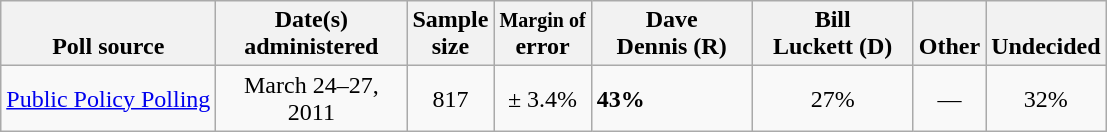<table class="wikitable">
<tr valign= bottom>
<th>Poll source</th>
<th style="width:120px;">Date(s)<br>administered</th>
<th class=small>Sample<br>size</th>
<th><small>Margin of</small><br>error</th>
<th style="width:100px;">Dave<br>Dennis (R)</th>
<th style="width:100px;">Bill<br>Luckett (D)</th>
<th>Other</th>
<th>Undecided</th>
</tr>
<tr>
<td><a href='#'>Public Policy Polling</a></td>
<td align=center>March 24–27, 2011</td>
<td align=center>817</td>
<td align=center>± 3.4%</td>
<td><strong>43%</strong></td>
<td align=center>27%</td>
<td align=center>—</td>
<td align=center>32%</td>
</tr>
</table>
